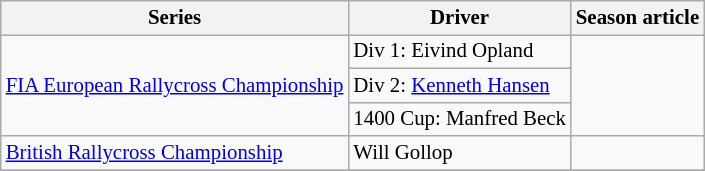<table class="wikitable" style="font-size: 87%;">
<tr>
<th>Series</th>
<th>Driver</th>
<th>Season article</th>
</tr>
<tr>
<td rowspan=3><a href='#'>FIA European Rallycross Championship</a></td>
<td>Div 1:  Eivind Opland</td>
<td rowspan=3></td>
</tr>
<tr>
<td>Div 2:  <a href='#'>Kenneth Hansen</a></td>
</tr>
<tr>
<td>1400 Cup:  Manfred Beck</td>
</tr>
<tr>
<td><a href='#'>British Rallycross Championship</a></td>
<td> Will Gollop</td>
<td></td>
</tr>
<tr>
</tr>
</table>
